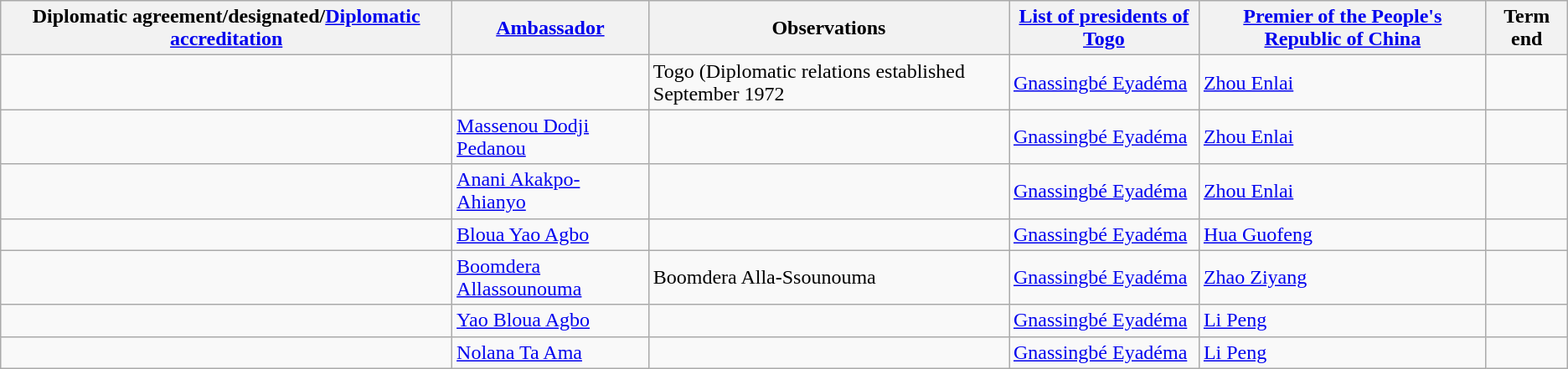<table class="wikitable sortable">
<tr>
<th>Diplomatic agreement/designated/<a href='#'>Diplomatic accreditation</a></th>
<th><a href='#'>Ambassador</a></th>
<th>Observations</th>
<th><a href='#'>List of presidents of Togo</a></th>
<th><a href='#'>Premier of the People's Republic of China</a></th>
<th>Term end</th>
</tr>
<tr>
<td></td>
<td></td>
<td>Togo (Diplomatic relations established September 1972</td>
<td><a href='#'>Gnassingbé Eyadéma</a></td>
<td><a href='#'>Zhou Enlai</a></td>
<td></td>
</tr>
<tr>
<td></td>
<td><a href='#'>Massenou Dodji Pedanou</a></td>
<td></td>
<td><a href='#'>Gnassingbé Eyadéma</a></td>
<td><a href='#'>Zhou Enlai</a></td>
<td></td>
</tr>
<tr>
<td></td>
<td><a href='#'>Anani Akakpo-Ahianyo</a></td>
<td></td>
<td><a href='#'>Gnassingbé Eyadéma</a></td>
<td><a href='#'>Zhou Enlai</a></td>
<td></td>
</tr>
<tr>
<td></td>
<td><a href='#'>Bloua Yao Agbo</a></td>
<td></td>
<td><a href='#'>Gnassingbé Eyadéma</a></td>
<td><a href='#'>Hua Guofeng</a></td>
<td></td>
</tr>
<tr>
<td></td>
<td><a href='#'>Boomdera Allassounouma </a></td>
<td>Boomdera Alla-Ssounouma </td>
<td><a href='#'>Gnassingbé Eyadéma</a></td>
<td><a href='#'>Zhao Ziyang</a></td>
<td></td>
</tr>
<tr>
<td></td>
<td><a href='#'>Yao Bloua Agbo</a></td>
<td></td>
<td><a href='#'>Gnassingbé Eyadéma</a></td>
<td><a href='#'>Li Peng</a></td>
<td></td>
</tr>
<tr>
<td></td>
<td><a href='#'>Nolana Ta Ama</a></td>
<td></td>
<td><a href='#'>Gnassingbé Eyadéma</a></td>
<td><a href='#'>Li Peng</a></td>
<td></td>
</tr>
</table>
